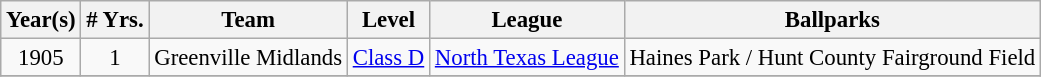<table class="wikitable" style="text-align:center; font-size: 95%;">
<tr>
<th>Year(s)</th>
<th># Yrs.</th>
<th>Team</th>
<th>Level</th>
<th>League</th>
<th>Ballparks</th>
</tr>
<tr>
<td>1905</td>
<td>1</td>
<td>Greenville Midlands</td>
<td><a href='#'>Class D</a></td>
<td><a href='#'>North Texas League</a></td>
<td>Haines Park / Hunt County Fairground Field</td>
</tr>
<tr>
</tr>
</table>
